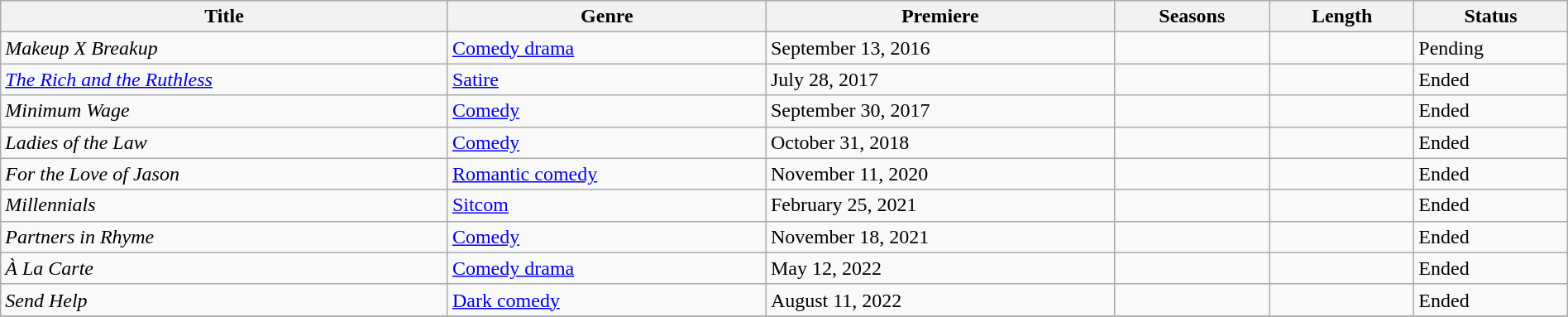<table class="wikitable sortable" style="width:100%;">
<tr>
<th>Title</th>
<th>Genre</th>
<th>Premiere</th>
<th>Seasons</th>
<th>Length</th>
<th>Status</th>
</tr>
<tr>
<td><em>Makeup X Breakup</em></td>
<td><a href='#'>Comedy drama</a></td>
<td>September 13, 2016</td>
<td></td>
<td></td>
<td>Pending</td>
</tr>
<tr>
<td><em><a href='#'>The Rich and the Ruthless</a></em></td>
<td><a href='#'>Satire</a></td>
<td>July 28, 2017</td>
<td></td>
<td></td>
<td>Ended</td>
</tr>
<tr>
<td><em>Minimum Wage</em></td>
<td><a href='#'>Comedy</a></td>
<td>September 30, 2017</td>
<td></td>
<td></td>
<td>Ended</td>
</tr>
<tr>
<td><em>Ladies of the Law</em></td>
<td><a href='#'>Comedy</a></td>
<td>October 31, 2018</td>
<td></td>
<td></td>
<td>Ended</td>
</tr>
<tr>
<td><em>For the Love of Jason</em></td>
<td><a href='#'>Romantic comedy</a></td>
<td>November 11, 2020</td>
<td></td>
<td></td>
<td>Ended</td>
</tr>
<tr>
<td><em>Millennials</em></td>
<td><a href='#'>Sitcom</a></td>
<td>February 25, 2021</td>
<td></td>
<td></td>
<td>Ended</td>
</tr>
<tr>
<td><em>Partners in Rhyme</em></td>
<td><a href='#'>Comedy</a></td>
<td>November 18, 2021</td>
<td></td>
<td></td>
<td>Ended</td>
</tr>
<tr>
<td><em>À La Carte</em></td>
<td><a href='#'>Comedy drama</a></td>
<td>May 12, 2022</td>
<td></td>
<td></td>
<td>Ended</td>
</tr>
<tr>
<td><em>Send Help</em></td>
<td><a href='#'>Dark comedy</a></td>
<td>August 11, 2022</td>
<td></td>
<td></td>
<td>Ended</td>
</tr>
<tr>
</tr>
</table>
